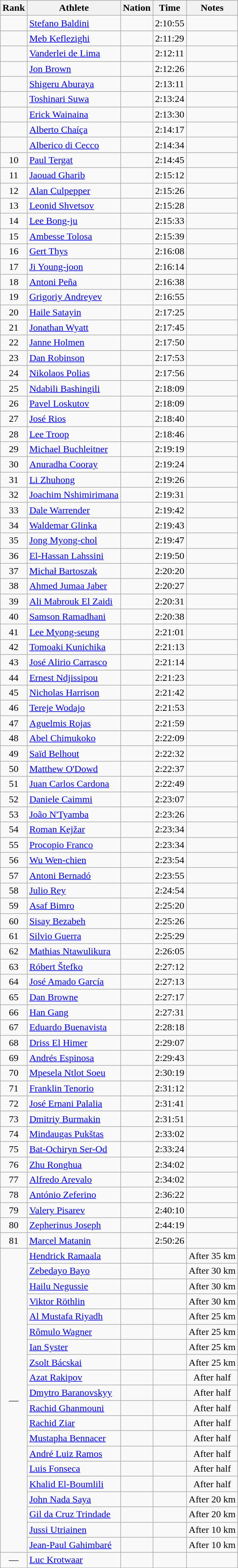<table class="wikitable sortable" style="text-align:center">
<tr>
<th>Rank</th>
<th>Athlete</th>
<th>Nation</th>
<th>Time</th>
<th>Notes</th>
</tr>
<tr>
<td></td>
<td align=left><a href='#'>Stefano Baldini</a></td>
<td align=left></td>
<td>2:10:55</td>
<td></td>
</tr>
<tr>
<td></td>
<td align=left><a href='#'>Meb Keflezighi</a></td>
<td align=left></td>
<td>2:11:29</td>
<td></td>
</tr>
<tr>
<td></td>
<td align=left><a href='#'>Vanderlei de Lima</a></td>
<td align=left></td>
<td>2:12:11</td>
<td></td>
</tr>
<tr>
<td></td>
<td align=left><a href='#'>Jon Brown</a></td>
<td align=left></td>
<td>2:12:26</td>
<td></td>
</tr>
<tr>
<td></td>
<td align=left><a href='#'>Shigeru Aburaya</a></td>
<td align=left></td>
<td>2:13:11</td>
<td></td>
</tr>
<tr>
<td></td>
<td align=left><a href='#'>Toshinari Suwa</a></td>
<td align=left></td>
<td>2:13:24</td>
<td></td>
</tr>
<tr>
<td></td>
<td align=left><a href='#'>Erick Wainaina</a></td>
<td align=left></td>
<td>2:13:30</td>
<td></td>
</tr>
<tr>
<td></td>
<td align=left><a href='#'>Alberto Chaíça</a></td>
<td align=left></td>
<td>2:14:17</td>
<td></td>
</tr>
<tr>
<td></td>
<td align=left><a href='#'>Alberico di Cecco</a></td>
<td align=left></td>
<td>2:14:34</td>
<td></td>
</tr>
<tr>
<td>10</td>
<td align=left><a href='#'>Paul Tergat</a></td>
<td align=left></td>
<td>2:14:45</td>
<td></td>
</tr>
<tr>
<td>11</td>
<td align=left><a href='#'>Jaouad Gharib</a></td>
<td align=left></td>
<td>2:15:12</td>
<td></td>
</tr>
<tr>
<td>12</td>
<td align=left><a href='#'>Alan Culpepper</a></td>
<td align=left></td>
<td>2:15:26</td>
<td></td>
</tr>
<tr>
<td>13</td>
<td align=left><a href='#'>Leonid Shvetsov</a></td>
<td align=left></td>
<td>2:15:28</td>
<td></td>
</tr>
<tr>
<td>14</td>
<td align=left><a href='#'>Lee Bong-ju</a></td>
<td align=left></td>
<td>2:15:33</td>
<td></td>
</tr>
<tr>
<td>15</td>
<td align=left><a href='#'>Ambesse Tolosa</a></td>
<td align=left></td>
<td>2:15:39</td>
<td></td>
</tr>
<tr>
<td>16</td>
<td align=left><a href='#'>Gert Thys</a></td>
<td align=left></td>
<td>2:16:08</td>
<td></td>
</tr>
<tr>
<td>17</td>
<td align=left><a href='#'>Ji Young-joon</a></td>
<td align=left></td>
<td>2:16:14</td>
<td></td>
</tr>
<tr>
<td>18</td>
<td align=left><a href='#'>Antoni Peña</a></td>
<td align=left></td>
<td>2:16:38</td>
<td></td>
</tr>
<tr>
<td>19</td>
<td align=left><a href='#'>Grigoriy Andreyev</a></td>
<td align=left></td>
<td>2:16:55</td>
<td></td>
</tr>
<tr>
<td>20</td>
<td align=left><a href='#'>Haile Satayin</a></td>
<td align=left></td>
<td>2:17:25</td>
<td></td>
</tr>
<tr>
<td>21</td>
<td align=left><a href='#'>Jonathan Wyatt</a></td>
<td align=left></td>
<td>2:17:45</td>
<td></td>
</tr>
<tr>
<td>22</td>
<td align=left><a href='#'>Janne Holmen</a></td>
<td align=left></td>
<td>2:17:50</td>
<td></td>
</tr>
<tr>
<td>23</td>
<td align=left><a href='#'>Dan Robinson</a></td>
<td align=left></td>
<td>2:17:53</td>
<td></td>
</tr>
<tr>
<td>24</td>
<td align=left><a href='#'>Nikolaos Polias</a></td>
<td align=left></td>
<td>2:17:56</td>
<td></td>
</tr>
<tr>
<td>25</td>
<td align=left><a href='#'>Ndabili Bashingili</a></td>
<td align=left></td>
<td>2:18:09</td>
<td></td>
</tr>
<tr>
<td>26</td>
<td align=left><a href='#'>Pavel Loskutov</a></td>
<td align=left></td>
<td>2:18:09</td>
<td></td>
</tr>
<tr>
<td>27</td>
<td align=left><a href='#'>José Rios</a></td>
<td align=left></td>
<td>2:18:40</td>
<td></td>
</tr>
<tr>
<td>28</td>
<td align=left><a href='#'>Lee Troop</a></td>
<td align=left></td>
<td>2:18:46</td>
<td></td>
</tr>
<tr>
<td>29</td>
<td align=left><a href='#'>Michael Buchleitner</a></td>
<td align=left></td>
<td>2:19:19</td>
<td></td>
</tr>
<tr>
<td>30</td>
<td align=left><a href='#'>Anuradha Cooray</a></td>
<td align=left></td>
<td>2:19:24</td>
<td></td>
</tr>
<tr>
<td>31</td>
<td align=left><a href='#'>Li Zhuhong</a></td>
<td align=left></td>
<td>2:19:26</td>
<td></td>
</tr>
<tr>
<td>32</td>
<td align=left><a href='#'>Joachim Nshimirimana</a></td>
<td align=left></td>
<td>2:19:31</td>
<td></td>
</tr>
<tr>
<td>33</td>
<td align=left><a href='#'>Dale Warrender</a></td>
<td align=left></td>
<td>2:19:42</td>
<td></td>
</tr>
<tr>
<td>34</td>
<td align=left><a href='#'>Waldemar Glinka</a></td>
<td align=left></td>
<td>2:19:43</td>
<td></td>
</tr>
<tr>
<td>35</td>
<td align=left><a href='#'>Jong Myong-chol</a></td>
<td align=left></td>
<td>2:19:47</td>
<td></td>
</tr>
<tr>
<td>36</td>
<td align=left><a href='#'>El-Hassan Lahssini</a></td>
<td align=left></td>
<td>2:19:50</td>
<td></td>
</tr>
<tr>
<td>37</td>
<td align=left><a href='#'>Michał Bartoszak</a></td>
<td align=left></td>
<td>2:20:20</td>
<td></td>
</tr>
<tr>
<td>38</td>
<td align=left><a href='#'>Ahmed Jumaa Jaber</a></td>
<td align=left></td>
<td>2:20:27</td>
<td></td>
</tr>
<tr>
<td>39</td>
<td align=left><a href='#'>Ali Mabrouk El Zaidi</a></td>
<td align=left></td>
<td>2:20:31</td>
<td></td>
</tr>
<tr>
<td>40</td>
<td align=left><a href='#'>Samson Ramadhani</a></td>
<td align=left></td>
<td>2:20:38</td>
<td></td>
</tr>
<tr>
<td>41</td>
<td align=left><a href='#'>Lee Myong-seung</a></td>
<td align=left></td>
<td>2:21:01</td>
<td></td>
</tr>
<tr>
<td>42</td>
<td align=left><a href='#'>Tomoaki Kunichika</a></td>
<td align=left></td>
<td>2:21:13</td>
<td></td>
</tr>
<tr>
<td>43</td>
<td align=left><a href='#'>José Alirio Carrasco</a></td>
<td align=left></td>
<td>2:21:14</td>
<td></td>
</tr>
<tr>
<td>44</td>
<td align=left><a href='#'>Ernest Ndjissipou</a></td>
<td align=left></td>
<td>2:21:23</td>
<td></td>
</tr>
<tr>
<td>45</td>
<td align=left><a href='#'>Nicholas Harrison</a></td>
<td align=left></td>
<td>2:21:42</td>
<td></td>
</tr>
<tr>
<td>46</td>
<td align=left><a href='#'>Tereje Wodajo</a></td>
<td align=left></td>
<td>2:21:53</td>
<td></td>
</tr>
<tr>
<td>47</td>
<td align=left><a href='#'>Aguelmis Rojas</a></td>
<td align=left></td>
<td>2:21:59</td>
<td></td>
</tr>
<tr>
<td>48</td>
<td align=left><a href='#'>Abel Chimukoko</a></td>
<td align=left></td>
<td>2:22:09</td>
<td></td>
</tr>
<tr>
<td>49</td>
<td align=left><a href='#'>Saïd Belhout</a></td>
<td align=left></td>
<td>2:22:32</td>
<td></td>
</tr>
<tr>
<td>50</td>
<td align=left><a href='#'>Matthew O'Dowd</a></td>
<td align=left></td>
<td>2:22:37</td>
<td></td>
</tr>
<tr>
<td>51</td>
<td align=left><a href='#'>Juan Carlos Cardona</a></td>
<td align=left></td>
<td>2:22:49</td>
<td></td>
</tr>
<tr>
<td>52</td>
<td align=left><a href='#'>Daniele Caimmi</a></td>
<td align=left></td>
<td>2:23:07</td>
<td></td>
</tr>
<tr>
<td>53</td>
<td align=left><a href='#'>João N'Tyamba</a></td>
<td align=left></td>
<td>2:23:26</td>
<td></td>
</tr>
<tr>
<td>54</td>
<td align=left><a href='#'>Roman Kejžar</a></td>
<td align=left></td>
<td>2:23:34</td>
<td></td>
</tr>
<tr>
<td>55</td>
<td align=left><a href='#'>Procopio Franco</a></td>
<td align=left></td>
<td>2:23:34</td>
<td></td>
</tr>
<tr>
<td>56</td>
<td align=left><a href='#'>Wu Wen-chien</a></td>
<td align=left></td>
<td>2:23:54</td>
<td></td>
</tr>
<tr>
<td>57</td>
<td align=left><a href='#'>Antoni Bernadó</a></td>
<td align=left></td>
<td>2:23:55</td>
<td></td>
</tr>
<tr>
<td>58</td>
<td align=left><a href='#'>Julio Rey</a></td>
<td align=left></td>
<td>2:24:54</td>
<td></td>
</tr>
<tr>
<td>59</td>
<td align=left><a href='#'>Asaf Bimro</a></td>
<td align=left></td>
<td>2:25:20</td>
<td></td>
</tr>
<tr>
<td>60</td>
<td align=left><a href='#'>Sisay Bezabeh</a></td>
<td align=left></td>
<td>2:25:26</td>
<td></td>
</tr>
<tr>
<td>61</td>
<td align=left><a href='#'>Silvio Guerra</a></td>
<td align=left></td>
<td>2:25:29</td>
<td></td>
</tr>
<tr>
<td>62</td>
<td align=left><a href='#'>Mathias Ntawulikura</a></td>
<td align=left></td>
<td>2:26:05</td>
<td></td>
</tr>
<tr>
<td>63</td>
<td align=left><a href='#'>Róbert Štefko</a></td>
<td align=left></td>
<td>2:27:12</td>
<td></td>
</tr>
<tr>
<td>64</td>
<td align=left><a href='#'>José Amado García</a></td>
<td align=left></td>
<td>2:27:13</td>
<td></td>
</tr>
<tr>
<td>65</td>
<td align=left><a href='#'>Dan Browne</a></td>
<td align=left></td>
<td>2:27:17</td>
<td></td>
</tr>
<tr>
<td>66</td>
<td align=left><a href='#'>Han Gang</a></td>
<td align=left></td>
<td>2:27:31</td>
<td></td>
</tr>
<tr>
<td>67</td>
<td align=left><a href='#'>Eduardo Buenavista</a></td>
<td align=left></td>
<td>2:28:18</td>
<td></td>
</tr>
<tr>
<td>68</td>
<td align=left><a href='#'>Driss El Himer</a></td>
<td align=left></td>
<td>2:29:07</td>
<td></td>
</tr>
<tr>
<td>69</td>
<td align=left><a href='#'>Andrés Espinosa</a></td>
<td align=left></td>
<td>2:29:43</td>
<td></td>
</tr>
<tr>
<td>70</td>
<td align=left><a href='#'>Mpesela Ntlot Soeu</a></td>
<td align=left></td>
<td>2:30:19</td>
<td></td>
</tr>
<tr>
<td>71</td>
<td align=left><a href='#'>Franklin Tenorio</a></td>
<td align=left></td>
<td>2:31:12</td>
<td></td>
</tr>
<tr>
<td>72</td>
<td align=left><a href='#'>José Ernani Palalia</a></td>
<td align=left></td>
<td>2:31:41</td>
<td></td>
</tr>
<tr>
<td>73</td>
<td align=left><a href='#'>Dmitriy Burmakin</a></td>
<td align=left></td>
<td>2:31:51</td>
<td></td>
</tr>
<tr>
<td>74</td>
<td align=left><a href='#'>Mindaugas Pukštas</a></td>
<td align=left></td>
<td>2:33:02</td>
<td></td>
</tr>
<tr>
<td>75</td>
<td align=left><a href='#'>Bat-Ochiryn Ser-Od</a></td>
<td align=left></td>
<td>2:33:24</td>
<td></td>
</tr>
<tr>
<td>76</td>
<td align=left><a href='#'>Zhu Ronghua</a></td>
<td align=left></td>
<td>2:34:02</td>
<td></td>
</tr>
<tr>
<td>77</td>
<td align=left><a href='#'>Alfredo Arevalo</a></td>
<td align=left></td>
<td>2:34:02</td>
<td></td>
</tr>
<tr>
<td>78</td>
<td align=left><a href='#'>António Zeferino</a></td>
<td align=left></td>
<td>2:36:22</td>
<td></td>
</tr>
<tr>
<td>79</td>
<td align=left><a href='#'>Valery Pisarev</a></td>
<td align=left></td>
<td>2:40:10</td>
<td></td>
</tr>
<tr>
<td>80</td>
<td align=left><a href='#'>Zepherinus Joseph</a></td>
<td align=left></td>
<td>2:44:19</td>
<td></td>
</tr>
<tr>
<td>81</td>
<td align=left><a href='#'>Marcel Matanin</a></td>
<td align=left></td>
<td>2:50:26</td>
<td></td>
</tr>
<tr>
<td rowspan=20 data-sort-value-82>—</td>
<td align=left><a href='#'>Hendrick Ramaala</a></td>
<td align=left></td>
<td data-sort-value=5:00:00></td>
<td>After 35 km</td>
</tr>
<tr>
<td align=left><a href='#'>Zebedayo Bayo</a></td>
<td align=left></td>
<td data-sort-value=5:00:00></td>
<td>After 30 km</td>
</tr>
<tr>
<td align=left><a href='#'>Hailu Negussie</a></td>
<td align=left></td>
<td data-sort-value=5:00:00></td>
<td>After 30 km</td>
</tr>
<tr>
<td align=left><a href='#'>Viktor Röthlin</a></td>
<td align=left></td>
<td data-sort-value=5:00:00></td>
<td>After 30 km</td>
</tr>
<tr>
<td align=left><a href='#'>Al Mustafa Riyadh</a></td>
<td align=left></td>
<td data-sort-value=5:00:00></td>
<td>After 25 km</td>
</tr>
<tr>
<td align=left><a href='#'>Rômulo Wagner</a></td>
<td align=left></td>
<td data-sort-value=5:00:00></td>
<td>After 25 km</td>
</tr>
<tr>
<td align=left><a href='#'>Ian Syster</a></td>
<td align=left></td>
<td data-sort-value=5:00:00></td>
<td>After 25 km</td>
</tr>
<tr>
<td align=left><a href='#'>Zsolt Bácskai</a></td>
<td align=left></td>
<td data-sort-value=5:00:00></td>
<td>After 25 km</td>
</tr>
<tr>
<td align=left><a href='#'>Azat Rakipov</a></td>
<td align=left></td>
<td data-sort-value=5:00:00></td>
<td>After half</td>
</tr>
<tr>
<td align=left><a href='#'>Dmytro Baranovskyy</a></td>
<td align=left></td>
<td data-sort-value=5:00:00></td>
<td>After half</td>
</tr>
<tr>
<td align=left><a href='#'>Rachid Ghanmouni</a></td>
<td align=left></td>
<td data-sort-value=5:00:00></td>
<td>After half</td>
</tr>
<tr>
<td align=left><a href='#'>Rachid Ziar</a></td>
<td align=left></td>
<td data-sort-value=5:00:00></td>
<td>After half</td>
</tr>
<tr>
<td align=left><a href='#'>Mustapha Bennacer</a></td>
<td align=left></td>
<td data-sort-value=5:00:00></td>
<td>After half</td>
</tr>
<tr>
<td align=left><a href='#'>André Luiz Ramos</a></td>
<td align=left></td>
<td data-sort-value=5:00:00></td>
<td>After half</td>
</tr>
<tr>
<td align=left><a href='#'>Luis Fonseca</a></td>
<td align=left></td>
<td data-sort-value=5:00:00></td>
<td>After half</td>
</tr>
<tr>
<td align=left><a href='#'>Khalid El-Boumlili</a></td>
<td align=left></td>
<td data-sort-value=5:00:00></td>
<td>After half</td>
</tr>
<tr>
<td align=left><a href='#'>John Nada Saya</a></td>
<td align=left></td>
<td data-sort-value=5:00:00></td>
<td>After 20 km</td>
</tr>
<tr>
<td align=left><a href='#'>Gil da Cruz Trindade</a></td>
<td align=left></td>
<td data-sort-value=5:00:00></td>
<td>After 20 km</td>
</tr>
<tr>
<td align=left><a href='#'>Jussi Utriainen</a></td>
<td align=left></td>
<td data-sort-value=5:00:00></td>
<td>After 10 km</td>
</tr>
<tr>
<td align=left><a href='#'>Jean-Paul Gahimbaré</a></td>
<td align=left></td>
<td data-sort-value=5:00:00></td>
<td>After 10 km</td>
</tr>
<tr>
<td data-sort-value=102>—</td>
<td align=left><a href='#'>Luc Krotwaar</a></td>
<td align=left></td>
<td data-sort-value=9:00:00></td>
<td></td>
</tr>
</table>
